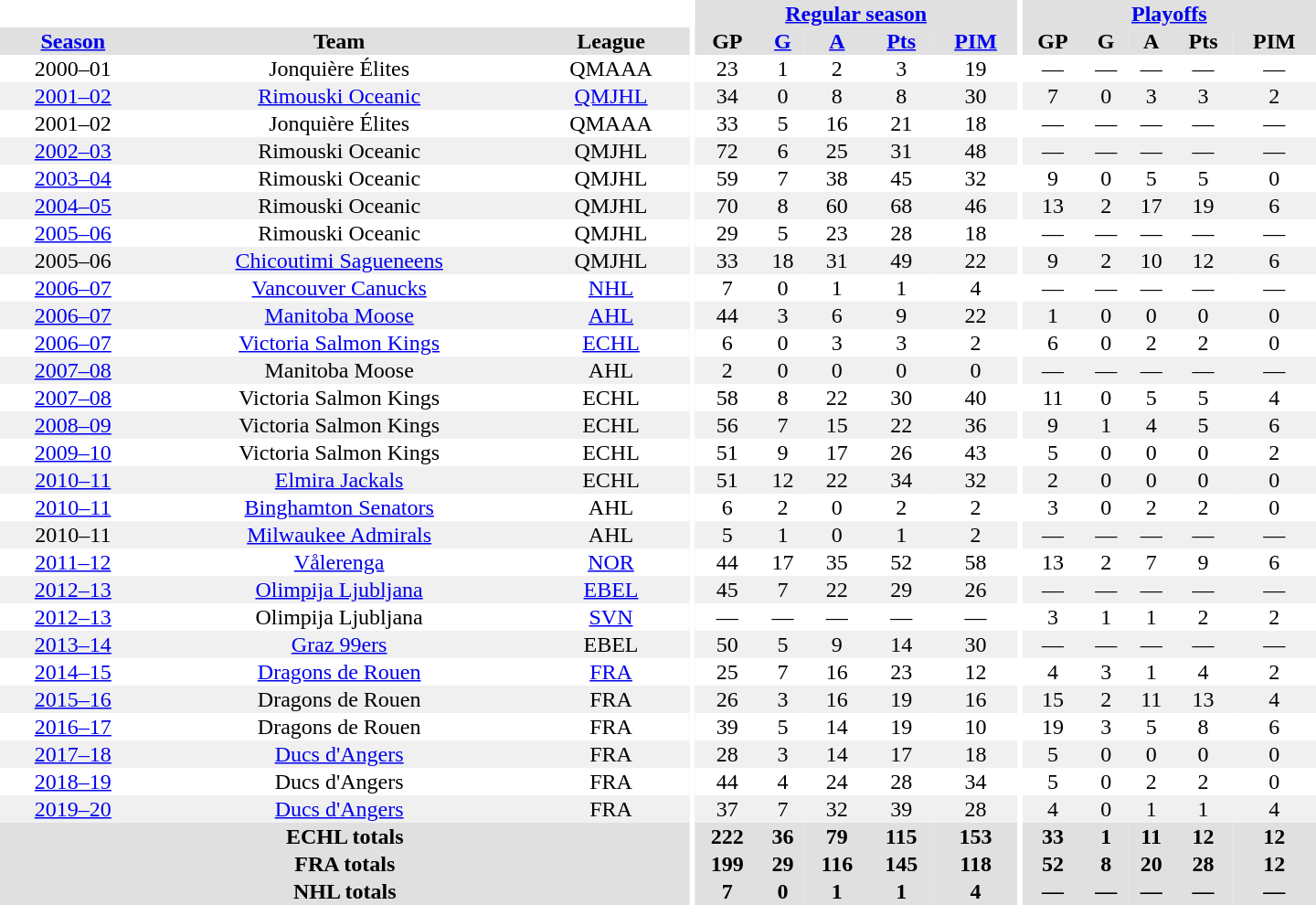<table border="0" cellpadding="1" cellspacing="0" style="text-align:center; width:60em">
<tr bgcolor="#e0e0e0">
<th colspan="3" bgcolor="#ffffff"></th>
<th rowspan="100" bgcolor="#ffffff"></th>
<th colspan="5"><a href='#'>Regular season</a></th>
<th rowspan="100" bgcolor="#ffffff"></th>
<th colspan="5"><a href='#'>Playoffs</a></th>
</tr>
<tr bgcolor="#e0e0e0">
<th><a href='#'>Season</a></th>
<th>Team</th>
<th>League</th>
<th>GP</th>
<th><a href='#'>G</a></th>
<th><a href='#'>A</a></th>
<th><a href='#'>Pts</a></th>
<th><a href='#'>PIM</a></th>
<th>GP</th>
<th>G</th>
<th>A</th>
<th>Pts</th>
<th>PIM</th>
</tr>
<tr>
<td>2000–01</td>
<td>Jonquière Élites</td>
<td>QMAAA</td>
<td>23</td>
<td>1</td>
<td>2</td>
<td>3</td>
<td>19</td>
<td>—</td>
<td>—</td>
<td>—</td>
<td>—</td>
<td>—</td>
</tr>
<tr bgcolor="#f0f0f0">
<td><a href='#'>2001–02</a></td>
<td><a href='#'>Rimouski Oceanic</a></td>
<td><a href='#'>QMJHL</a></td>
<td>34</td>
<td>0</td>
<td>8</td>
<td>8</td>
<td>30</td>
<td>7</td>
<td>0</td>
<td>3</td>
<td>3</td>
<td>2</td>
</tr>
<tr>
<td>2001–02</td>
<td>Jonquière Élites</td>
<td>QMAAA</td>
<td>33</td>
<td>5</td>
<td>16</td>
<td>21</td>
<td>18</td>
<td>—</td>
<td>—</td>
<td>—</td>
<td>—</td>
<td>—</td>
</tr>
<tr bgcolor="#f0f0f0">
<td><a href='#'>2002–03</a></td>
<td>Rimouski Oceanic</td>
<td>QMJHL</td>
<td>72</td>
<td>6</td>
<td>25</td>
<td>31</td>
<td>48</td>
<td>—</td>
<td>—</td>
<td>—</td>
<td>—</td>
<td>—</td>
</tr>
<tr>
<td><a href='#'>2003–04</a></td>
<td>Rimouski Oceanic</td>
<td>QMJHL</td>
<td>59</td>
<td>7</td>
<td>38</td>
<td>45</td>
<td>32</td>
<td>9</td>
<td>0</td>
<td>5</td>
<td>5</td>
<td>0</td>
</tr>
<tr bgcolor="#f0f0f0">
<td><a href='#'>2004–05</a></td>
<td>Rimouski Oceanic</td>
<td>QMJHL</td>
<td>70</td>
<td>8</td>
<td>60</td>
<td>68</td>
<td>46</td>
<td>13</td>
<td>2</td>
<td>17</td>
<td>19</td>
<td>6</td>
</tr>
<tr>
<td><a href='#'>2005–06</a></td>
<td>Rimouski Oceanic</td>
<td>QMJHL</td>
<td>29</td>
<td>5</td>
<td>23</td>
<td>28</td>
<td>18</td>
<td>—</td>
<td>—</td>
<td>—</td>
<td>—</td>
<td>—</td>
</tr>
<tr bgcolor="#f0f0f0">
<td>2005–06</td>
<td><a href='#'>Chicoutimi Sagueneens</a></td>
<td>QMJHL</td>
<td>33</td>
<td>18</td>
<td>31</td>
<td>49</td>
<td>22</td>
<td>9</td>
<td>2</td>
<td>10</td>
<td>12</td>
<td>6</td>
</tr>
<tr>
<td><a href='#'>2006–07</a></td>
<td><a href='#'>Vancouver Canucks</a></td>
<td><a href='#'>NHL</a></td>
<td>7</td>
<td>0</td>
<td>1</td>
<td>1</td>
<td>4</td>
<td>—</td>
<td>—</td>
<td>—</td>
<td>—</td>
<td>—</td>
</tr>
<tr bgcolor="#f0f0f0">
<td><a href='#'>2006–07</a></td>
<td><a href='#'>Manitoba Moose</a></td>
<td><a href='#'>AHL</a></td>
<td>44</td>
<td>3</td>
<td>6</td>
<td>9</td>
<td>22</td>
<td>1</td>
<td>0</td>
<td>0</td>
<td>0</td>
<td>0</td>
</tr>
<tr>
<td><a href='#'>2006–07</a></td>
<td><a href='#'>Victoria Salmon Kings</a></td>
<td><a href='#'>ECHL</a></td>
<td>6</td>
<td>0</td>
<td>3</td>
<td>3</td>
<td>2</td>
<td>6</td>
<td>0</td>
<td>2</td>
<td>2</td>
<td>0</td>
</tr>
<tr bgcolor="#f0f0f0">
<td><a href='#'>2007–08</a></td>
<td>Manitoba Moose</td>
<td>AHL</td>
<td>2</td>
<td>0</td>
<td>0</td>
<td>0</td>
<td>0</td>
<td>—</td>
<td>—</td>
<td>—</td>
<td>—</td>
<td>—</td>
</tr>
<tr>
<td><a href='#'>2007–08</a></td>
<td>Victoria Salmon Kings</td>
<td>ECHL</td>
<td>58</td>
<td>8</td>
<td>22</td>
<td>30</td>
<td>40</td>
<td>11</td>
<td>0</td>
<td>5</td>
<td>5</td>
<td>4</td>
</tr>
<tr bgcolor="#f0f0f0">
<td><a href='#'>2008–09</a></td>
<td>Victoria Salmon Kings</td>
<td>ECHL</td>
<td>56</td>
<td>7</td>
<td>15</td>
<td>22</td>
<td>36</td>
<td>9</td>
<td>1</td>
<td>4</td>
<td>5</td>
<td>6</td>
</tr>
<tr>
<td><a href='#'>2009–10</a></td>
<td>Victoria Salmon Kings</td>
<td>ECHL</td>
<td>51</td>
<td>9</td>
<td>17</td>
<td>26</td>
<td>43</td>
<td>5</td>
<td>0</td>
<td>0</td>
<td>0</td>
<td>2</td>
</tr>
<tr bgcolor="#f0f0f0">
<td><a href='#'>2010–11</a></td>
<td><a href='#'>Elmira Jackals</a></td>
<td>ECHL</td>
<td>51</td>
<td>12</td>
<td>22</td>
<td>34</td>
<td>32</td>
<td>2</td>
<td>0</td>
<td>0</td>
<td>0</td>
<td>0</td>
</tr>
<tr>
<td><a href='#'>2010–11</a></td>
<td><a href='#'>Binghamton Senators</a></td>
<td>AHL</td>
<td>6</td>
<td>2</td>
<td>0</td>
<td>2</td>
<td>2</td>
<td>3</td>
<td>0</td>
<td>2</td>
<td>2</td>
<td>0</td>
</tr>
<tr bgcolor="#f0f0f0">
<td>2010–11</td>
<td><a href='#'>Milwaukee Admirals</a></td>
<td>AHL</td>
<td>5</td>
<td>1</td>
<td>0</td>
<td>1</td>
<td>2</td>
<td>—</td>
<td>—</td>
<td>—</td>
<td>—</td>
<td>—</td>
</tr>
<tr>
<td><a href='#'>2011–12</a></td>
<td><a href='#'>Vålerenga</a></td>
<td><a href='#'>NOR</a></td>
<td>44</td>
<td>17</td>
<td>35</td>
<td>52</td>
<td>58</td>
<td>13</td>
<td>2</td>
<td>7</td>
<td>9</td>
<td>6</td>
</tr>
<tr bgcolor="#f0f0f0">
<td><a href='#'>2012–13</a></td>
<td><a href='#'>Olimpija Ljubljana</a></td>
<td><a href='#'>EBEL</a></td>
<td>45</td>
<td>7</td>
<td>22</td>
<td>29</td>
<td>26</td>
<td>—</td>
<td>—</td>
<td>—</td>
<td>—</td>
<td>—</td>
</tr>
<tr>
<td><a href='#'>2012–13</a></td>
<td>Olimpija Ljubljana</td>
<td><a href='#'>SVN</a></td>
<td>—</td>
<td>—</td>
<td>—</td>
<td>—</td>
<td>—</td>
<td>3</td>
<td>1</td>
<td>1</td>
<td>2</td>
<td>2</td>
</tr>
<tr bgcolor="#f0f0f0">
<td><a href='#'>2013–14</a></td>
<td><a href='#'>Graz 99ers</a></td>
<td>EBEL</td>
<td>50</td>
<td>5</td>
<td>9</td>
<td>14</td>
<td>30</td>
<td>—</td>
<td>—</td>
<td>—</td>
<td>—</td>
<td>—</td>
</tr>
<tr>
<td><a href='#'>2014–15</a></td>
<td><a href='#'>Dragons de Rouen</a></td>
<td><a href='#'>FRA</a></td>
<td>25</td>
<td>7</td>
<td>16</td>
<td>23</td>
<td>12</td>
<td>4</td>
<td>3</td>
<td>1</td>
<td>4</td>
<td>2</td>
</tr>
<tr bgcolor="#f0f0f0">
<td><a href='#'>2015–16</a></td>
<td>Dragons de Rouen</td>
<td>FRA</td>
<td>26</td>
<td>3</td>
<td>16</td>
<td>19</td>
<td>16</td>
<td>15</td>
<td>2</td>
<td>11</td>
<td>13</td>
<td>4</td>
</tr>
<tr>
<td><a href='#'>2016–17</a></td>
<td>Dragons de Rouen</td>
<td>FRA</td>
<td>39</td>
<td>5</td>
<td>14</td>
<td>19</td>
<td>10</td>
<td>19</td>
<td>3</td>
<td>5</td>
<td>8</td>
<td>6</td>
</tr>
<tr bgcolor="#f0f0f0">
<td><a href='#'>2017–18</a></td>
<td><a href='#'>Ducs d'Angers</a></td>
<td>FRA</td>
<td>28</td>
<td>3</td>
<td>14</td>
<td>17</td>
<td>18</td>
<td>5</td>
<td>0</td>
<td>0</td>
<td>0</td>
<td>0</td>
</tr>
<tr>
<td><a href='#'>2018–19</a></td>
<td>Ducs d'Angers</td>
<td>FRA</td>
<td>44</td>
<td>4</td>
<td>24</td>
<td>28</td>
<td>34</td>
<td>5</td>
<td>0</td>
<td>2</td>
<td>2</td>
<td>0</td>
</tr>
<tr bgcolor="#f0f0f0">
<td><a href='#'>2019–20</a></td>
<td><a href='#'>Ducs d'Angers</a></td>
<td>FRA</td>
<td>37</td>
<td>7</td>
<td>32</td>
<td>39</td>
<td>28</td>
<td>4</td>
<td>0</td>
<td>1</td>
<td>1</td>
<td>4</td>
</tr>
<tr bgcolor="#e0e0e0">
<th colspan="3">ECHL totals</th>
<th>222</th>
<th>36</th>
<th>79</th>
<th>115</th>
<th>153</th>
<th>33</th>
<th>1</th>
<th>11</th>
<th>12</th>
<th>12</th>
</tr>
<tr bgcolor="#e0e0e0">
<th colspan="3">FRA totals</th>
<th>199</th>
<th>29</th>
<th>116</th>
<th>145</th>
<th>118</th>
<th>52</th>
<th>8</th>
<th>20</th>
<th>28</th>
<th>12</th>
</tr>
<tr bgcolor="#e0e0e0">
<th colspan="3">NHL totals</th>
<th>7</th>
<th>0</th>
<th>1</th>
<th>1</th>
<th>4</th>
<th>—</th>
<th>—</th>
<th>—</th>
<th>—</th>
<th>—</th>
</tr>
</table>
